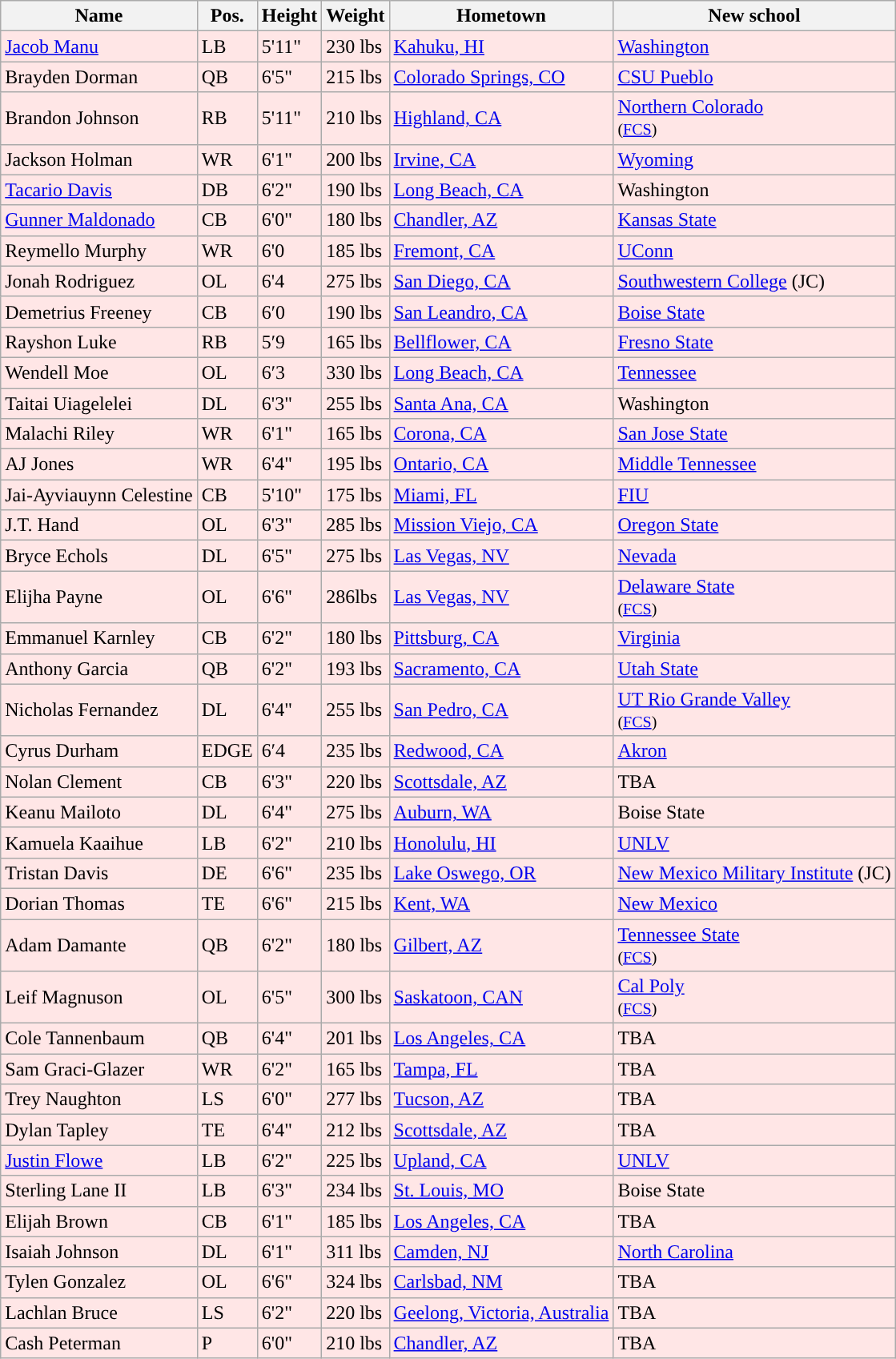<table class="wikitable sortable">
<tr>
<th>Name</th>
<th>Pos.</th>
<th>Height</th>
<th>Weight</th>
<th>Hometown</th>
<th>New school</th>
</tr>
<tr style="background:#FFE6E6;">
<td><a href='#'>Jacob Manu</a></td>
<td>LB</td>
<td>5'11"</td>
<td>230 lbs</td>
<td><a href='#'>Kahuku, HI</a></td>
<td><a href='#'>Washington</a></td>
</tr>
<tr style="background:#FFE6E6;">
<td>Brayden Dorman</td>
<td>QB</td>
<td>6'5"</td>
<td>215 lbs</td>
<td><a href='#'>Colorado Springs, CO</a></td>
<td><a href='#'>CSU Pueblo</a></td>
</tr>
<tr style="background:#FFE6E6;">
<td>Brandon Johnson</td>
<td>RB</td>
<td>5'11"</td>
<td>210 lbs</td>
<td><a href='#'>Highland, CA</a></td>
<td><a href='#'>Northern Colorado</a> <br><small>(<a href='#'>FCS</a>)</small></td>
</tr>
<tr style="background:#FFE6E6;">
<td>Jackson Holman</td>
<td>WR</td>
<td>6'1"</td>
<td>200 lbs</td>
<td><a href='#'>Irvine, CA</a></td>
<td><a href='#'>Wyoming</a></td>
</tr>
<tr style="background:#FFE6E6;">
<td><a href='#'>Tacario Davis</a></td>
<td>DB</td>
<td>6'2"</td>
<td>190 lbs</td>
<td><a href='#'>Long Beach, CA</a></td>
<td>Washington</td>
</tr>
<tr style="background:#FFE6E6;">
<td><a href='#'>Gunner Maldonado</a></td>
<td>CB</td>
<td>6'0"</td>
<td>180 lbs</td>
<td><a href='#'>Chandler, AZ</a></td>
<td><a href='#'>Kansas State</a></td>
</tr>
<tr style="background:#FFE6E6;">
<td>Reymello Murphy</td>
<td>WR</td>
<td>6'0</td>
<td>185 lbs</td>
<td><a href='#'>Fremont, CA</a></td>
<td><a href='#'>UConn</a></td>
</tr>
<tr style="background:#FFE6E6;">
<td>Jonah Rodriguez</td>
<td>OL</td>
<td>6'4</td>
<td>275 lbs</td>
<td><a href='#'>San Diego, CA</a></td>
<td><a href='#'>Southwestern College</a> (JC)</td>
</tr>
<tr style="background:#FFE6E6;">
<td>Demetrius Freeney</td>
<td>CB</td>
<td>6′0</td>
<td>190 lbs</td>
<td><a href='#'>San Leandro, CA</a></td>
<td><a href='#'>Boise State</a></td>
</tr>
<tr style="background:#FFE6E6;">
<td>Rayshon Luke</td>
<td>RB</td>
<td>5′9</td>
<td>165 lbs</td>
<td><a href='#'>Bellflower, CA</a></td>
<td><a href='#'>Fresno State</a></td>
</tr>
<tr style="background:#FFE6E6;">
<td>Wendell Moe</td>
<td>OL</td>
<td>6′3</td>
<td>330 lbs</td>
<td><a href='#'>Long Beach, CA</a></td>
<td><a href='#'>Tennessee</a></td>
</tr>
<tr style="background:#FFE6E6;">
<td>Taitai Uiagelelei</td>
<td>DL</td>
<td>6'3"</td>
<td>255 lbs</td>
<td><a href='#'>Santa Ana, CA</a></td>
<td>Washington</td>
</tr>
<tr style="background:#FFE6E6;">
<td>Malachi Riley</td>
<td>WR</td>
<td>6'1"</td>
<td>165 lbs</td>
<td><a href='#'>Corona, CA</a></td>
<td><a href='#'>San Jose State</a></td>
</tr>
<tr style="background:#FFE6E6;">
<td>AJ Jones</td>
<td>WR</td>
<td>6'4"</td>
<td>195 lbs</td>
<td><a href='#'>Ontario, CA</a></td>
<td><a href='#'>Middle Tennessee</a></td>
</tr>
<tr style="background:#FFE6E6;">
<td>Jai-Ayviauynn Celestine</td>
<td>CB</td>
<td>5'10"</td>
<td>175 lbs</td>
<td><a href='#'>Miami, FL</a></td>
<td><a href='#'>FIU</a></td>
</tr>
<tr style="background:#FFE6E6;">
<td>J.T. Hand</td>
<td>OL</td>
<td>6'3"</td>
<td>285 lbs</td>
<td><a href='#'>Mission Viejo, CA</a></td>
<td><a href='#'>Oregon State</a></td>
</tr>
<tr style="background:#FFE6E6;">
<td>Bryce Echols</td>
<td>DL</td>
<td>6'5"</td>
<td>275 lbs</td>
<td><a href='#'>Las Vegas, NV</a></td>
<td><a href='#'>Nevada</a></td>
</tr>
<tr style="background:#FFE6E6;">
<td>Elijha Payne</td>
<td>OL</td>
<td>6'6"</td>
<td>286lbs</td>
<td><a href='#'>Las Vegas, NV</a></td>
<td><a href='#'>Delaware State</a> <br><small>(<a href='#'>FCS</a>)</small></td>
</tr>
<tr style="background:#FFE6E6;">
<td>Emmanuel Karnley</td>
<td>CB</td>
<td>6'2"</td>
<td>180 lbs</td>
<td><a href='#'>Pittsburg, CA</a></td>
<td><a href='#'>Virginia</a></td>
</tr>
<tr style="background:#FFE6E6;">
<td>Anthony Garcia</td>
<td>QB</td>
<td>6'2"</td>
<td>193 lbs</td>
<td><a href='#'>Sacramento, CA</a></td>
<td><a href='#'>Utah State</a></td>
</tr>
<tr style="background:#FFE6E6;">
<td>Nicholas Fernandez</td>
<td>DL</td>
<td>6'4"</td>
<td>255 lbs</td>
<td><a href='#'>San Pedro, CA</a></td>
<td><a href='#'>UT Rio Grande Valley</a> <br><small>(<a href='#'>FCS</a>)</small></td>
</tr>
<tr style="background:#FFE6E6;">
<td>Cyrus Durham</td>
<td>EDGE</td>
<td>6′4</td>
<td>235 lbs</td>
<td><a href='#'>Redwood, CA</a></td>
<td><a href='#'>Akron</a></td>
</tr>
<tr style="background:#FFE6E6;">
<td>Nolan Clement</td>
<td>CB</td>
<td>6'3"</td>
<td>220 lbs</td>
<td><a href='#'>Scottsdale, AZ</a></td>
<td>TBA</td>
</tr>
<tr style="background:#FFE6E6;">
<td>Keanu Mailoto</td>
<td>DL</td>
<td>6'4"</td>
<td>275 lbs</td>
<td><a href='#'>Auburn, WA</a></td>
<td>Boise State</td>
</tr>
<tr style="background:#FFE6E6;">
<td>Kamuela Kaaihue</td>
<td>LB</td>
<td>6'2"</td>
<td>210 lbs</td>
<td><a href='#'>Honolulu, HI</a></td>
<td><a href='#'>UNLV</a></td>
</tr>
<tr style="background:#FFE6E6;">
<td>Tristan Davis</td>
<td>DE</td>
<td>6'6"</td>
<td>235 lbs</td>
<td><a href='#'>Lake Oswego, OR</a></td>
<td><a href='#'>New Mexico Military Institute</a> (JC)</td>
</tr>
<tr style="background:#FFE6E6;">
<td>Dorian Thomas</td>
<td>TE</td>
<td>6'6"</td>
<td>215 lbs</td>
<td><a href='#'>Kent, WA</a></td>
<td><a href='#'>New Mexico</a></td>
</tr>
<tr style="background:#FFE6E6;">
<td>Adam Damante</td>
<td>QB</td>
<td>6'2"</td>
<td>180 lbs</td>
<td><a href='#'>Gilbert, AZ</a></td>
<td><a href='#'>Tennessee State</a> <br><small>(<a href='#'>FCS</a>)</small></td>
</tr>
<tr style="background:#FFE6E6;">
<td>Leif Magnuson</td>
<td>OL</td>
<td>6'5"</td>
<td>300 lbs</td>
<td><a href='#'>Saskatoon, CAN</a></td>
<td><a href='#'>Cal Poly</a> <br><small>(<a href='#'>FCS</a>)</small></td>
</tr>
<tr style="background:#FFE6E6;">
<td>Cole Tannenbaum</td>
<td>QB</td>
<td>6'4"</td>
<td>201 lbs</td>
<td><a href='#'>Los Angeles, CA</a></td>
<td>TBA</td>
</tr>
<tr style="background:#FFE6E6;">
<td>Sam Graci-Glazer</td>
<td>WR</td>
<td>6'2"</td>
<td>165 lbs</td>
<td><a href='#'>Tampa, FL</a></td>
<td>TBA</td>
</tr>
<tr style="background:#FFE6E6;">
<td>Trey Naughton</td>
<td>LS</td>
<td>6'0"</td>
<td>277 lbs</td>
<td><a href='#'>Tucson, AZ</a></td>
<td>TBA</td>
</tr>
<tr style="background:#FFE6E6;">
<td>Dylan Tapley</td>
<td>TE</td>
<td>6'4"</td>
<td>212 lbs</td>
<td><a href='#'>Scottsdale, AZ</a></td>
<td>TBA</td>
</tr>
<tr style="background:#FFE6E6;">
<td><a href='#'>Justin Flowe</a></td>
<td>LB</td>
<td>6'2"</td>
<td>225 lbs</td>
<td><a href='#'>Upland, CA</a></td>
<td><a href='#'>UNLV</a></td>
</tr>
<tr style="background:#FFE6E6;">
<td>Sterling Lane II</td>
<td>LB</td>
<td>6'3"</td>
<td>234 lbs</td>
<td><a href='#'>St. Louis, MO</a></td>
<td>Boise State</td>
</tr>
<tr style="background:#FFE6E6;">
<td>Elijah Brown</td>
<td>CB</td>
<td>6'1"</td>
<td>185 lbs</td>
<td><a href='#'>Los Angeles, CA</a></td>
<td>TBA</td>
</tr>
<tr style="background:#FFE6E6;">
<td>Isaiah Johnson</td>
<td>DL</td>
<td>6'1"</td>
<td>311 lbs</td>
<td><a href='#'>Camden, NJ</a></td>
<td><a href='#'>North Carolina</a></td>
</tr>
<tr style="background:#FFE6E6;">
<td>Tylen Gonzalez</td>
<td>OL</td>
<td>6'6"</td>
<td>324 lbs</td>
<td><a href='#'>Carlsbad, NM</a></td>
<td>TBA</td>
</tr>
<tr style="background:#FFE6E6;">
<td>Lachlan Bruce</td>
<td>LS</td>
<td>6'2"</td>
<td>220 lbs</td>
<td><a href='#'>Geelong, Victoria, Australia</a></td>
<td>TBA</td>
</tr>
<tr style="background:#FFE6E6;">
<td>Cash Peterman</td>
<td>P</td>
<td>6'0"</td>
<td>210 lbs</td>
<td><a href='#'>Chandler, AZ</a></td>
<td>TBA</td>
</tr>
</table>
